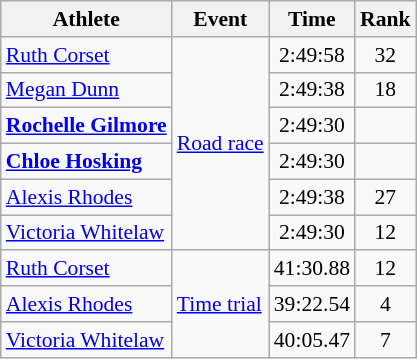<table class=wikitable style="font-size:90%">
<tr>
<th>Athlete</th>
<th>Event</th>
<th>Time</th>
<th>Rank</th>
</tr>
<tr align=center>
<td align=left><a href='#'>Ruth Corset</a></td>
<td align=left rowspan=6><a href='#'>Road race</a></td>
<td>2:49:58</td>
<td>32</td>
</tr>
<tr align=center>
<td align=left><a href='#'>Megan Dunn</a></td>
<td>2:49:38</td>
<td>18</td>
</tr>
<tr align=center>
<td align=left><strong><a href='#'>Rochelle Gilmore</a></strong></td>
<td>2:49:30</td>
<td></td>
</tr>
<tr align=center>
<td align=left><strong><a href='#'>Chloe Hosking</a></strong></td>
<td>2:49:30</td>
<td></td>
</tr>
<tr align=center>
<td align=left><a href='#'>Alexis Rhodes</a></td>
<td>2:49:38</td>
<td>27</td>
</tr>
<tr align=center>
<td align=left><a href='#'>Victoria Whitelaw</a></td>
<td>2:49:30</td>
<td>12</td>
</tr>
<tr align=center>
<td align=left><a href='#'>Ruth Corset</a></td>
<td align=left rowspan=3><a href='#'>Time trial</a></td>
<td>41:30.88</td>
<td>12</td>
</tr>
<tr align=center>
<td align=left><a href='#'>Alexis Rhodes</a></td>
<td>39:22.54</td>
<td>4</td>
</tr>
<tr align=center>
<td align=left><a href='#'>Victoria Whitelaw</a></td>
<td>40:05.47</td>
<td>7</td>
</tr>
</table>
